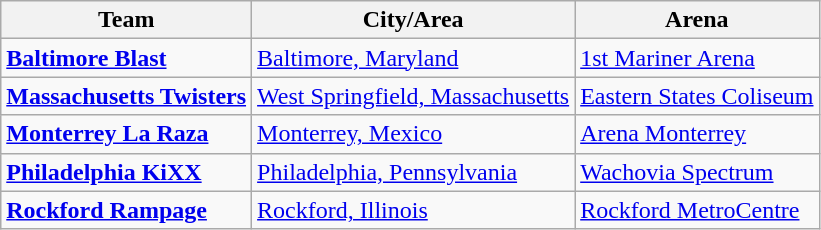<table class="wikitable">
<tr>
<th>Team</th>
<th>City/Area</th>
<th>Arena</th>
</tr>
<tr>
<td><strong><a href='#'>Baltimore Blast</a></strong></td>
<td><a href='#'>Baltimore, Maryland</a></td>
<td><a href='#'>1st Mariner Arena</a></td>
</tr>
<tr>
<td><strong><a href='#'>Massachusetts Twisters</a></strong></td>
<td><a href='#'>West Springfield, Massachusetts</a></td>
<td><a href='#'>Eastern States Coliseum</a></td>
</tr>
<tr>
<td><strong><a href='#'>Monterrey La Raza</a></strong></td>
<td><a href='#'>Monterrey, Mexico</a></td>
<td><a href='#'>Arena Monterrey</a></td>
</tr>
<tr>
<td><strong><a href='#'>Philadelphia KiXX</a></strong></td>
<td><a href='#'>Philadelphia, Pennsylvania</a></td>
<td><a href='#'>Wachovia Spectrum</a></td>
</tr>
<tr>
<td><strong><a href='#'>Rockford Rampage</a></strong></td>
<td><a href='#'>Rockford, Illinois</a></td>
<td><a href='#'>Rockford MetroCentre</a></td>
</tr>
</table>
